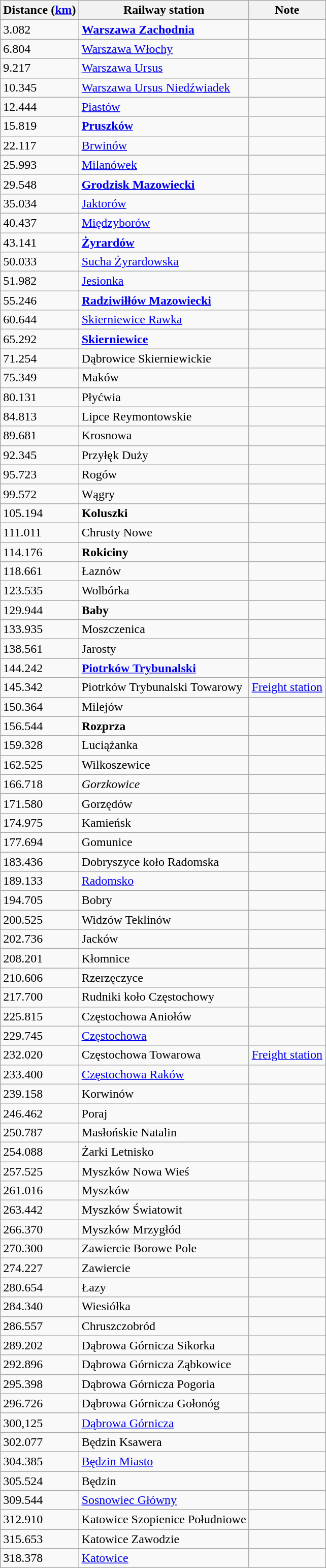<table class=wikitable>
<tr>
<th>Distance (<a href='#'>km</a>)</th>
<th>Railway station</th>
<th>Note</th>
</tr>
<tr>
<td>3.082</td>
<td><strong><a href='#'>Warszawa Zachodnia</a></strong></td>
<td></td>
</tr>
<tr>
<td>6.804</td>
<td><a href='#'>Warszawa Włochy</a></td>
<td></td>
</tr>
<tr>
<td>9.217</td>
<td><a href='#'>Warszawa Ursus</a></td>
<td></td>
</tr>
<tr>
<td>10.345</td>
<td><a href='#'>Warszawa Ursus Niedźwiadek</a></td>
<td></td>
</tr>
<tr>
<td>12.444</td>
<td><a href='#'>Piastów</a></td>
<td></td>
</tr>
<tr>
<td>15.819</td>
<td><strong><a href='#'>Pruszków</a></strong></td>
<td></td>
</tr>
<tr>
<td>22.117</td>
<td><a href='#'>Brwinów</a></td>
<td></td>
</tr>
<tr>
<td>25.993</td>
<td><a href='#'>Milanówek</a></td>
<td></td>
</tr>
<tr>
<td>29.548</td>
<td><strong><a href='#'>Grodzisk Mazowiecki</a></strong></td>
<td></td>
</tr>
<tr>
<td>35.034</td>
<td><a href='#'>Jaktorów</a></td>
<td></td>
</tr>
<tr>
<td>40.437</td>
<td><a href='#'>Międzyborów</a></td>
<td></td>
</tr>
<tr>
<td>43.141</td>
<td><strong><a href='#'>Żyrardów</a></strong></td>
<td></td>
</tr>
<tr>
<td>50.033</td>
<td><a href='#'>Sucha Żyrardowska</a></td>
<td></td>
</tr>
<tr>
<td>51.982</td>
<td><a href='#'>Jesionka</a></td>
<td></td>
</tr>
<tr>
<td>55.246</td>
<td><strong><a href='#'>Radziwiłłów Mazowiecki</a></strong></td>
<td></td>
</tr>
<tr>
<td>60.644</td>
<td><a href='#'>Skierniewice Rawka</a></td>
<td></td>
</tr>
<tr>
<td>65.292</td>
<td><strong><a href='#'>Skierniewice</a></strong></td>
<td></td>
</tr>
<tr>
<td>71.254</td>
<td>Dąbrowice Skierniewickie</td>
<td></td>
</tr>
<tr>
<td>75.349</td>
<td>Maków</td>
<td></td>
</tr>
<tr>
<td>80.131</td>
<td>Płyćwia</td>
<td></td>
</tr>
<tr>
<td>84.813</td>
<td>Lipce Reymontowskie</td>
<td></td>
</tr>
<tr>
<td>89.681</td>
<td>Krosnowa</td>
<td></td>
</tr>
<tr>
<td>92.345</td>
<td>Przyłęk Duży</td>
<td></td>
</tr>
<tr>
<td>95.723</td>
<td>Rogów</td>
<td></td>
</tr>
<tr>
<td>99.572</td>
<td>Wągry</td>
<td></td>
</tr>
<tr>
<td>105.194</td>
<td><strong>Koluszki</strong></td>
<td></td>
</tr>
<tr>
<td>111.011</td>
<td>Chrusty Nowe</td>
<td></td>
</tr>
<tr>
<td>114.176</td>
<td><strong>Rokiciny</strong></td>
<td></td>
</tr>
<tr>
<td>118.661</td>
<td>Łaznów</td>
<td></td>
</tr>
<tr>
<td>123.535</td>
<td>Wolbórka</td>
<td></td>
</tr>
<tr>
<td>129.944</td>
<td><strong>Baby</strong></td>
<td></td>
</tr>
<tr>
<td>133.935</td>
<td>Moszczenica</td>
<td></td>
</tr>
<tr>
<td>138.561</td>
<td>Jarosty</td>
<td></td>
</tr>
<tr>
<td>144.242</td>
<td><strong><a href='#'>Piotrków Trybunalski</a></strong></td>
<td></td>
</tr>
<tr>
<td>145.342</td>
<td>Piotrków Trybunalski Towarowy</td>
<td><a href='#'>Freight station</a></td>
</tr>
<tr>
<td>150.364</td>
<td>Milejów</td>
<td></td>
</tr>
<tr>
<td>156.544</td>
<td><strong>Rozprza</strong></td>
<td></td>
</tr>
<tr>
<td>159.328</td>
<td>Luciążanka</td>
<td></td>
</tr>
<tr>
<td>162.525</td>
<td>Wilkoszewice</td>
<td></td>
</tr>
<tr>
<td>166.718</td>
<td><em>Gorzkowice<strong></td>
<td></td>
</tr>
<tr>
<td>171.580</td>
<td>Gorzędów</td>
<td></td>
</tr>
<tr>
<td>174.975</td>
<td>Kamieńsk</td>
<td></td>
</tr>
<tr>
<td>177.694</td>
<td></strong>Gomunice<strong></td>
<td></td>
</tr>
<tr>
<td>183.436</td>
<td>Dobryszyce koło Radomska</td>
<td></td>
</tr>
<tr>
<td>189.133</td>
<td></strong><a href='#'>Radomsko</a><strong></td>
<td></td>
</tr>
<tr>
<td>194.705</td>
<td>Bobry</td>
<td></td>
</tr>
<tr>
<td>200.525</td>
<td>Widzów Teklinów</td>
<td></td>
</tr>
<tr>
<td>202.736</td>
<td>Jacków</td>
<td></td>
</tr>
<tr>
<td>208.201</td>
<td></strong>Kłomnice<strong></td>
<td></td>
</tr>
<tr>
<td>210.606</td>
<td>Rzerzęczyce</td>
<td></td>
</tr>
<tr>
<td>217.700</td>
<td></strong>Rudniki koło Częstochowy<strong></td>
<td></td>
</tr>
<tr>
<td>225.815</td>
<td>Częstochowa Aniołów</td>
<td></td>
</tr>
<tr>
<td>229.745</td>
<td></strong><a href='#'>Częstochowa</a><strong></td>
<td></td>
</tr>
<tr>
<td>232.020</td>
<td>Częstochowa Towarowa</td>
<td><a href='#'>Freight station</a></td>
</tr>
<tr>
<td>233.400</td>
<td></strong><a href='#'>Częstochowa Raków</a><strong></td>
<td></td>
</tr>
<tr>
<td>239.158</td>
<td>Korwinów</td>
<td></td>
</tr>
<tr>
<td>246.462</td>
<td></strong>Poraj<strong></td>
<td></td>
</tr>
<tr>
<td>250.787</td>
<td>Masłońskie Natalin</td>
<td></td>
</tr>
<tr>
<td>254.088</td>
<td>Żarki Letnisko</td>
<td></td>
</tr>
<tr>
<td>257.525</td>
<td>Myszków Nowa Wieś</td>
<td></td>
</tr>
<tr>
<td>261.016</td>
<td></strong>Myszków<strong></td>
<td></td>
</tr>
<tr>
<td>263.442</td>
<td>Myszków Światowit</td>
<td></td>
</tr>
<tr>
<td>266.370</td>
<td>Myszków Mrzygłód</td>
<td></td>
</tr>
<tr>
<td>270.300</td>
<td>Zawiercie Borowe Pole</td>
<td></td>
</tr>
<tr>
<td>274.227</td>
<td></strong>Zawiercie<strong></td>
<td></td>
</tr>
<tr>
<td>280.654</td>
<td></strong>Łazy<strong></td>
<td></td>
</tr>
<tr>
<td>284.340</td>
<td>Wiesiółka</td>
<td></td>
</tr>
<tr>
<td>286.557</td>
<td>Chruszczobród</td>
<td></td>
</tr>
<tr>
<td>289.202</td>
<td>Dąbrowa Górnicza Sikorka</td>
<td></td>
</tr>
<tr>
<td>292.896</td>
<td></strong>Dąbrowa Górnicza Ząbkowice<strong></td>
<td></td>
</tr>
<tr>
<td>295.398</td>
<td>Dąbrowa Górnicza Pogoria</td>
<td></td>
</tr>
<tr>
<td>296.726</td>
<td>Dąbrowa Górnicza Gołonóg</td>
<td></td>
</tr>
<tr>
<td>300,125</td>
<td></strong><a href='#'>Dąbrowa Górnicza</a><strong></td>
<td></td>
</tr>
<tr>
<td>302.077</td>
<td>Będzin Ksawera</td>
<td></td>
</tr>
<tr>
<td>304.385</td>
<td><a href='#'>Będzin Miasto</a></td>
<td></td>
</tr>
<tr>
<td>305.524</td>
<td></strong>Będzin<strong></td>
<td></td>
</tr>
<tr>
<td>309.544</td>
<td></strong><a href='#'>Sosnowiec Główny</a><strong></td>
<td></td>
</tr>
<tr>
<td>312.910</td>
<td>Katowice Szopienice Południowe</td>
<td></td>
</tr>
<tr>
<td>315.653</td>
<td>Katowice Zawodzie</td>
<td></td>
</tr>
<tr>
<td>318.378</td>
<td><a href='#'>Katowice</a></td>
<td></td>
</tr>
</table>
